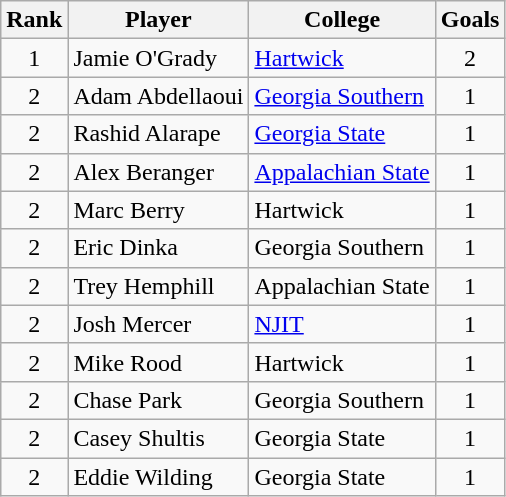<table class="wikitable" style="text-align:center">
<tr>
<th>Rank</th>
<th>Player</th>
<th>College</th>
<th>Goals</th>
</tr>
<tr>
<td>1</td>
<td align=left> Jamie O'Grady</td>
<td align=left><a href='#'>Hartwick</a></td>
<td>2</td>
</tr>
<tr>
<td>2</td>
<td align=left> Adam Abdellaoui</td>
<td align=left><a href='#'>Georgia Southern</a></td>
<td>1</td>
</tr>
<tr>
<td>2</td>
<td align=left> Rashid Alarape</td>
<td align=left><a href='#'>Georgia State</a></td>
<td>1</td>
</tr>
<tr>
<td>2</td>
<td align=left> Alex Beranger</td>
<td align=left><a href='#'>Appalachian State</a></td>
<td>1</td>
</tr>
<tr>
<td>2</td>
<td align=left> Marc Berry</td>
<td align=left>Hartwick</td>
<td>1</td>
</tr>
<tr>
<td>2</td>
<td align=left> Eric Dinka</td>
<td align=left>Georgia Southern</td>
<td>1</td>
</tr>
<tr>
<td>2</td>
<td align=left> Trey Hemphill</td>
<td align=left>Appalachian State</td>
<td>1</td>
</tr>
<tr>
<td>2</td>
<td align=left> Josh Mercer</td>
<td align=left><a href='#'>NJIT</a></td>
<td>1</td>
</tr>
<tr>
<td>2</td>
<td align=left> Mike Rood</td>
<td align=left>Hartwick</td>
<td>1</td>
</tr>
<tr>
<td>2</td>
<td align=left> Chase Park</td>
<td align=left>Georgia Southern</td>
<td>1</td>
</tr>
<tr>
<td>2</td>
<td align=left> Casey Shultis</td>
<td align=left>Georgia State</td>
<td>1</td>
</tr>
<tr>
<td>2</td>
<td align=left> Eddie Wilding</td>
<td align=left>Georgia State</td>
<td>1</td>
</tr>
</table>
